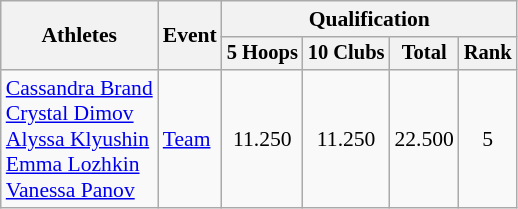<table class="wikitable" style="font-size:90%">
<tr>
<th rowspan="2">Athletes</th>
<th rowspan="2">Event</th>
<th colspan="4">Qualification</th>
</tr>
<tr style="font-size:95%">
<th>5 Hoops</th>
<th>10 Clubs</th>
<th>Total</th>
<th>Rank</th>
</tr>
<tr align=center>
<td align=left><a href='#'>Cassandra Brand</a><br><a href='#'>Crystal Dimov</a><br><a href='#'>Alyssa Klyushin</a><br><a href='#'>Emma Lozhkin</a><br><a href='#'>Vanessa Panov</a></td>
<td align=left><a href='#'>Team</a></td>
<td>11.250</td>
<td>11.250</td>
<td>22.500</td>
<td>5</td>
</tr>
</table>
